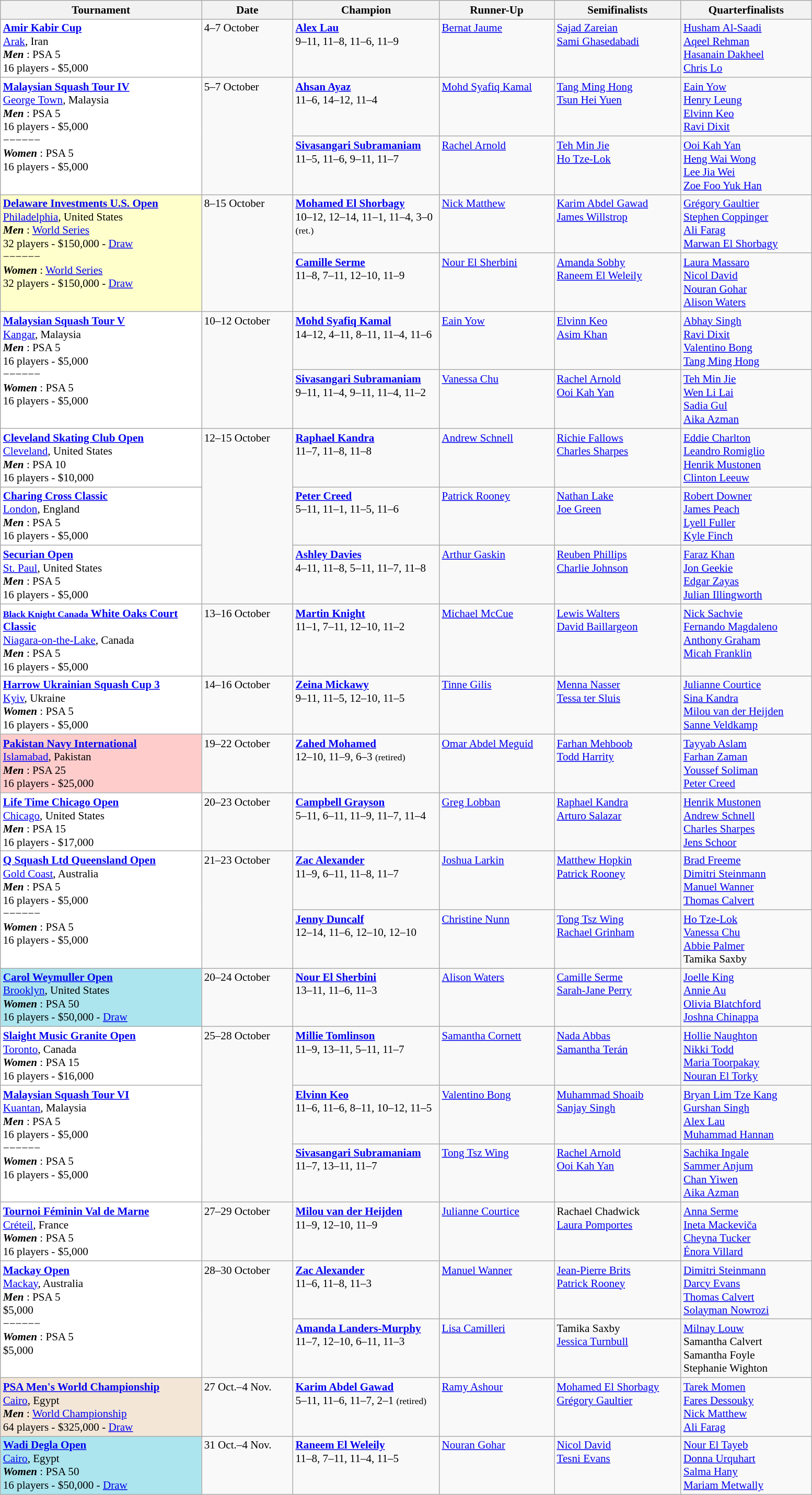<table class="wikitable" style="font-size:88%">
<tr>
<th width=250>Tournament</th>
<th width=110>Date</th>
<th width=180>Champion</th>
<th width=140>Runner-Up</th>
<th width=155>Semifinalists</th>
<th width=160>Quarterfinalists</th>
</tr>
<tr valign=top>
<td style="background:#fff;"><strong><a href='#'>Amir Kabir Cup</a></strong><br> <a href='#'>Arak</a>, Iran<br><strong> <em>Men</em> </strong>: PSA 5<br>16 players - $5,000</td>
<td>4–7 October</td>
<td> <strong><a href='#'>Alex Lau</a></strong><br>9–11, 11–8, 11–6, 11–9</td>
<td> <a href='#'>Bernat Jaume</a></td>
<td> <a href='#'>Sajad Zareian</a><br> <a href='#'>Sami Ghasedabadi</a></td>
<td> <a href='#'>Husham Al-Saadi</a><br> <a href='#'>Aqeel Rehman</a><br> <a href='#'>Hasanain Dakheel</a><br> <a href='#'>Chris Lo</a></td>
</tr>
<tr valign=top>
<td rowspan=2 style="background:#fff;"><strong><a href='#'>Malaysian Squash Tour IV</a></strong><br> <a href='#'>George Town</a>, Malaysia<br><strong> <em>Men</em> </strong>: PSA 5<br>16 players - $5,000<br>−−−−−−<br><strong> <em>Women</em> </strong>: PSA 5<br>16 players - $5,000</td>
<td rowspan=2>5–7 October</td>
<td> <strong><a href='#'>Ahsan Ayaz</a></strong><br>11–6, 14–12, 11–4</td>
<td> <a href='#'>Mohd Syafiq Kamal</a></td>
<td> <a href='#'>Tang Ming Hong</a><br> <a href='#'>Tsun Hei Yuen</a></td>
<td> <a href='#'>Eain Yow</a><br> <a href='#'>Henry Leung</a><br> <a href='#'>Elvinn Keo</a><br> <a href='#'>Ravi Dixit</a></td>
</tr>
<tr valign=top>
<td> <strong><a href='#'>Sivasangari Subramaniam</a></strong><br>11–5, 11–6, 9–11, 11–7</td>
<td> <a href='#'>Rachel Arnold</a></td>
<td> <a href='#'>Teh Min Jie</a><br> <a href='#'>Ho Tze-Lok</a></td>
<td> <a href='#'>Ooi Kah Yan</a><br> <a href='#'>Heng Wai Wong</a><br> <a href='#'>Lee Jia Wei</a><br> <a href='#'>Zoe Foo Yuk Han</a></td>
</tr>
<tr valign=top>
<td rowspan=2 style="background:#ffc;"><strong><a href='#'>Delaware Investments U.S. Open</a></strong><br> <a href='#'>Philadelphia</a>, United States<br><strong> <em>Men</em> </strong>: <a href='#'>World Series</a><br>32 players - $150,000 - <a href='#'>Draw</a><br>−−−−−−<br><strong> <em>Women</em> </strong>: <a href='#'>World Series</a><br>32 players - $150,000 - <a href='#'>Draw</a></td>
<td rowspan=2>8–15 October</td>
<td> <strong><a href='#'>Mohamed El Shorbagy</a></strong><br>10–12, 12–14, 11–1, 11–4, 3–0 <small>(ret.)</small></td>
<td> <a href='#'>Nick Matthew</a></td>
<td> <a href='#'>Karim Abdel Gawad</a><br> <a href='#'>James Willstrop</a></td>
<td> <a href='#'>Grégory Gaultier</a><br> <a href='#'>Stephen Coppinger</a><br> <a href='#'>Ali Farag</a><br> <a href='#'>Marwan El Shorbagy</a></td>
</tr>
<tr valign=top>
<td> <strong><a href='#'>Camille Serme</a></strong><br>11–8, 7–11, 12–10, 11–9</td>
<td> <a href='#'>Nour El Sherbini</a></td>
<td> <a href='#'>Amanda Sobhy</a><br> <a href='#'>Raneem El Weleily</a></td>
<td> <a href='#'>Laura Massaro</a><br> <a href='#'>Nicol David</a><br> <a href='#'>Nouran Gohar</a><br> <a href='#'>Alison Waters</a></td>
</tr>
<tr valign=top>
<td rowspan=2 style="background:#fff;"><strong><a href='#'>Malaysian Squash Tour V</a></strong><br> <a href='#'>Kangar</a>, Malaysia<br><strong> <em>Men</em> </strong>: PSA 5<br>16 players - $5,000<br>−−−−−−<br><strong> <em>Women</em> </strong>: PSA 5<br>16 players - $5,000</td>
<td rowspan=2>10–12 October</td>
<td> <strong><a href='#'>Mohd Syafiq Kamal</a></strong><br>14–12, 4–11, 8–11, 11–4, 11–6</td>
<td> <a href='#'>Eain Yow</a></td>
<td> <a href='#'>Elvinn Keo</a><br> <a href='#'>Asim Khan</a></td>
<td> <a href='#'>Abhay Singh</a><br> <a href='#'>Ravi Dixit</a><br> <a href='#'>Valentino Bong</a><br> <a href='#'>Tang Ming Hong</a></td>
</tr>
<tr valign=top>
<td> <strong><a href='#'>Sivasangari Subramaniam</a></strong><br>9–11, 11–4, 9–11, 11–4, 11–2</td>
<td> <a href='#'>Vanessa Chu</a></td>
<td> <a href='#'>Rachel Arnold</a><br> <a href='#'>Ooi Kah Yan</a></td>
<td> <a href='#'>Teh Min Jie</a><br> <a href='#'>Wen Li Lai</a><br> <a href='#'>Sadia Gul</a><br> <a href='#'>Aika Azman</a></td>
</tr>
<tr valign=top>
<td style="background:#fff;"><strong><a href='#'>Cleveland Skating Club Open</a></strong><br> <a href='#'>Cleveland</a>, United States<br><strong> <em>Men</em> </strong>: PSA 10<br>16 players - $10,000</td>
<td rowspan=3>12–15 October</td>
<td> <strong><a href='#'>Raphael Kandra</a></strong><br>11–7, 11–8, 11–8</td>
<td> <a href='#'>Andrew Schnell</a></td>
<td> <a href='#'>Richie Fallows</a><br> <a href='#'>Charles Sharpes</a></td>
<td> <a href='#'>Eddie Charlton</a><br> <a href='#'>Leandro Romiglio</a><br> <a href='#'>Henrik Mustonen</a><br> <a href='#'>Clinton Leeuw</a></td>
</tr>
<tr valign=top>
<td style="background:#fff;"><strong><a href='#'> Charing Cross Classic</a></strong><br> <a href='#'>London</a>, England<br><strong> <em>Men</em> </strong>: PSA 5<br>16 players - $5,000</td>
<td> <strong><a href='#'>Peter Creed</a></strong><br>5–11, 11–1, 11–5, 11–6</td>
<td> <a href='#'>Patrick Rooney</a></td>
<td> <a href='#'>Nathan Lake</a><br> <a href='#'>Joe Green</a></td>
<td> <a href='#'>Robert Downer</a><br> <a href='#'>James Peach</a><br> <a href='#'>Lyell Fuller</a><br> <a href='#'>Kyle Finch</a></td>
</tr>
<tr valign=top>
<td style="background:#fff;"><strong><a href='#'>Securian Open</a></strong><br> <a href='#'>St. Paul</a>, United States<br><strong> <em>Men</em> </strong>: PSA 5<br>16 players - $5,000</td>
<td> <strong><a href='#'>Ashley Davies</a></strong><br>4–11, 11–8, 5–11, 11–7, 11–8</td>
<td> <a href='#'>Arthur Gaskin</a></td>
<td> <a href='#'>Reuben Phillips</a><br> <a href='#'>Charlie Johnson</a></td>
<td> <a href='#'>Faraz Khan</a><br> <a href='#'>Jon Geekie</a><br> <a href='#'>Edgar Zayas</a><br> <a href='#'>Julian Illingworth</a></td>
</tr>
<tr valign=top>
<td style="background:#fff;"><strong><a href='#'><small>Black Knight Canada</small> White Oaks Court Classic</a></strong><br> <a href='#'>Niagara-on-the-Lake</a>, Canada<br><strong> <em>Men</em> </strong>: PSA 5<br>16 players - $5,000</td>
<td>13–16 October</td>
<td> <strong><a href='#'>Martin Knight</a></strong><br>11–1, 7–11, 12–10, 11–2</td>
<td> <a href='#'>Michael McCue</a></td>
<td> <a href='#'>Lewis Walters</a><br> <a href='#'>David Baillargeon</a></td>
<td> <a href='#'>Nick Sachvie</a><br> <a href='#'>Fernando Magdaleno</a><br> <a href='#'>Anthony Graham</a><br> <a href='#'>Micah Franklin</a></td>
</tr>
<tr valign=top>
<td style="background:#fff;"><strong><a href='#'>Harrow Ukrainian Squash Cup 3</a></strong><br> <a href='#'>Kyiv</a>, Ukraine<br><strong> <em>Women</em> </strong>: PSA 5<br>16 players - $5,000</td>
<td>14–16 October</td>
<td> <strong><a href='#'>Zeina Mickawy</a></strong><br>9–11, 11–5, 12–10, 11–5</td>
<td> <a href='#'>Tinne Gilis</a></td>
<td> <a href='#'>Menna Nasser</a><br> <a href='#'>Tessa ter Sluis</a></td>
<td> <a href='#'>Julianne Courtice</a><br> <a href='#'>Sina Kandra</a><br> <a href='#'>Milou van der Heijden</a><br> <a href='#'>Sanne Veldkamp</a></td>
</tr>
<tr valign=top>
<td style="background:#ffcccc;"><strong><a href='#'>Pakistan Navy  International</a></strong><br> <a href='#'>Islamabad</a>, Pakistan<br><strong> <em>Men</em> </strong>: PSA 25<br>16 players - $25,000</td>
<td>19–22 October</td>
<td> <strong><a href='#'>Zahed Mohamed</a></strong><br>12–10, 11–9, 6–3 <small>(retired)</small></td>
<td> <a href='#'>Omar Abdel Meguid</a></td>
<td> <a href='#'>Farhan Mehboob</a><br> <a href='#'>Todd Harrity</a></td>
<td> <a href='#'>Tayyab Aslam</a><br> <a href='#'>Farhan Zaman</a><br> <a href='#'>Youssef Soliman</a><br> <a href='#'>Peter Creed</a></td>
</tr>
<tr valign=top>
<td style="background:#fff;"><strong><a href='#'>Life Time Chicago Open</a></strong><br> <a href='#'>Chicago</a>, United States<br><strong> <em>Men</em> </strong>: PSA 15<br>16 players - $17,000</td>
<td>20–23 October</td>
<td> <strong><a href='#'>Campbell Grayson</a></strong><br>5–11, 6–11, 11–9, 11–7, 11–4</td>
<td> <a href='#'>Greg Lobban</a></td>
<td> <a href='#'>Raphael Kandra</a><br> <a href='#'>Arturo Salazar</a></td>
<td> <a href='#'>Henrik Mustonen</a><br> <a href='#'>Andrew Schnell</a><br> <a href='#'>Charles Sharpes</a><br> <a href='#'>Jens Schoor</a></td>
</tr>
<tr valign=top>
<td rowspan=2 style="background:#fff;"><strong><a href='#'>Q Squash Ltd Queensland Open</a></strong><br> <a href='#'>Gold Coast</a>, Australia<br><strong> <em>Men</em> </strong>: PSA 5<br>16 players - $5,000<br>−−−−−−<br><strong> <em>Women</em> </strong>: PSA 5<br>16 players - $5,000</td>
<td rowspan=2>21–23 October</td>
<td> <strong><a href='#'>Zac Alexander</a></strong><br>11–9, 6–11, 11–8, 11–7</td>
<td> <a href='#'>Joshua Larkin</a></td>
<td> <a href='#'>Matthew Hopkin</a><br> <a href='#'>Patrick Rooney</a></td>
<td> <a href='#'>Brad Freeme</a><br> <a href='#'>Dimitri Steinmann</a><br> <a href='#'>Manuel Wanner</a><br> <a href='#'>Thomas Calvert</a></td>
</tr>
<tr valign=top>
<td> <strong><a href='#'>Jenny Duncalf</a></strong><br>12–14, 11–6, 12–10, 12–10</td>
<td> <a href='#'>Christine Nunn</a></td>
<td> <a href='#'>Tong Tsz Wing</a><br> <a href='#'>Rachael Grinham</a></td>
<td> <a href='#'>Ho Tze-Lok</a><br> <a href='#'>Vanessa Chu</a><br> <a href='#'>Abbie Palmer</a><br> Tamika Saxby</td>
</tr>
<tr valign=top>
<td style="background:#ACE5EE;"><strong><a href='#'>Carol Weymuller Open</a></strong><br> <a href='#'>Brooklyn</a>, United States<br><strong> <em>Women</em> </strong>: PSA 50<br>16 players - $50,000 - <a href='#'>Draw</a></td>
<td>20–24 October</td>
<td> <strong><a href='#'>Nour El Sherbini</a></strong><br>13–11, 11–6, 11–3</td>
<td> <a href='#'>Alison Waters</a></td>
<td> <a href='#'>Camille Serme</a><br> <a href='#'>Sarah-Jane Perry</a></td>
<td> <a href='#'>Joelle King</a><br> <a href='#'>Annie Au</a><br> <a href='#'>Olivia Blatchford</a><br> <a href='#'>Joshna Chinappa</a></td>
</tr>
<tr valign=top>
<td style="background:#fff;"><strong><a href='#'>Slaight Music Granite Open</a></strong><br> <a href='#'>Toronto</a>, Canada<br><strong> <em>Women</em> </strong>: PSA 15<br>16 players - $16,000</td>
<td rowspan=3>25–28 October</td>
<td> <strong><a href='#'>Millie Tomlinson</a></strong><br>11–9, 13–11, 5–11, 11–7</td>
<td> <a href='#'>Samantha Cornett</a></td>
<td> <a href='#'>Nada Abbas</a><br> <a href='#'>Samantha Terán</a></td>
<td> <a href='#'>Hollie Naughton</a><br> <a href='#'>Nikki Todd</a><br> <a href='#'>Maria Toorpakay</a><br> <a href='#'>Nouran El Torky</a></td>
</tr>
<tr valign=top>
<td rowspan=2 style="background:#fff;"><strong><a href='#'>Malaysian Squash Tour VI</a></strong><br> <a href='#'>Kuantan</a>, Malaysia<br><strong> <em>Men</em> </strong>: PSA 5<br>16 players - $5,000<br>−−−−−−<br><strong> <em>Women</em> </strong>: PSA 5<br>16 players - $5,000</td>
<td> <strong><a href='#'>Elvinn Keo</a></strong><br>11–6, 11–6, 8–11, 10–12, 11–5</td>
<td> <a href='#'>Valentino Bong</a></td>
<td> <a href='#'>Muhammad Shoaib</a><br> <a href='#'>Sanjay Singh</a></td>
<td> <a href='#'>Bryan Lim Tze Kang</a><br> <a href='#'>Gurshan Singh</a><br> <a href='#'>Alex Lau</a><br> <a href='#'>Muhammad Hannan</a></td>
</tr>
<tr valign=top>
<td> <strong><a href='#'>Sivasangari Subramaniam</a></strong><br>11–7, 13–11, 11–7</td>
<td> <a href='#'>Tong Tsz Wing</a></td>
<td> <a href='#'>Rachel Arnold</a><br> <a href='#'>Ooi Kah Yan</a></td>
<td> <a href='#'>Sachika Ingale</a><br> <a href='#'>Sammer Anjum</a><br> <a href='#'>Chan Yiwen</a><br> <a href='#'>Aika Azman</a></td>
</tr>
<tr valign=top>
<td style="background:#fff;"><strong><a href='#'>Tournoi Féminin Val de Marne</a></strong><br> <a href='#'>Créteil</a>, France<br><strong> <em>Women</em> </strong>: PSA 5<br>16 players - $5,000</td>
<td>27–29 October</td>
<td> <strong><a href='#'>Milou van der Heijden</a></strong><br>11–9, 12–10, 11–9</td>
<td> <a href='#'>Julianne Courtice</a></td>
<td> Rachael Chadwick<br> <a href='#'>Laura Pomportes</a></td>
<td> <a href='#'>Anna Serme</a><br> <a href='#'>Ineta Mackeviča</a><br> <a href='#'>Cheyna Tucker</a><br> <a href='#'>Énora Villard</a></td>
</tr>
<tr valign=top>
<td rowspan=2 style="background:#fff;"><strong><a href='#'>Mackay Open</a></strong><br> <a href='#'>Mackay</a>, Australia<br><strong> <em>Men</em> </strong>: PSA 5<br>$5,000<br>−−−−−−<br><strong> <em>Women</em> </strong>: PSA 5<br>$5,000</td>
<td rowspan=2>28–30 October</td>
<td> <strong><a href='#'>Zac Alexander</a></strong><br>11–6, 11–8, 11–3</td>
<td> <a href='#'>Manuel Wanner</a></td>
<td> <a href='#'>Jean-Pierre Brits</a><br> <a href='#'>Patrick Rooney</a></td>
<td> <a href='#'>Dimitri Steinmann</a><br> <a href='#'>Darcy Evans</a><br> <a href='#'>Thomas Calvert</a><br> <a href='#'>Solayman Nowrozi</a></td>
</tr>
<tr valign=top>
<td> <strong><a href='#'>Amanda Landers-Murphy</a></strong><br>11–7, 12–10, 6–11, 11–3</td>
<td> <a href='#'>Lisa Camilleri</a></td>
<td> Tamika Saxby<br> <a href='#'>Jessica Turnbull</a></td>
<td> <a href='#'>Milnay Louw</a><br> Samantha Calvert<br> Samantha Foyle<br> Stephanie Wighton</td>
</tr>
<tr valign=top>
<td style="background:#F3E6D7;"><strong><a href='#'>PSA Men's World Championship</a></strong><br> <a href='#'>Cairo</a>, Egypt<br><strong> <em>Men</em> </strong>: <a href='#'>World Championship</a><br>64 players - $325,000 - <a href='#'>Draw</a></td>
<td>27 Oct.–4 Nov.</td>
<td> <strong><a href='#'>Karim Abdel Gawad</a></strong><br>5–11, 11–6, 11–7, 2–1 <small>(retired)</small></td>
<td> <a href='#'>Ramy Ashour</a></td>
<td> <a href='#'>Mohamed El Shorbagy</a><br> <a href='#'>Grégory Gaultier</a></td>
<td> <a href='#'>Tarek Momen</a><br> <a href='#'>Fares Dessouky</a><br> <a href='#'>Nick Matthew</a><br> <a href='#'>Ali Farag</a></td>
</tr>
<tr valign=top>
<td style="background:#ACE5EE;"><strong><a href='#'>Wadi Degla Open</a></strong><br> <a href='#'>Cairo</a>, Egypt<br><strong> <em>Women</em> </strong>: PSA 50<br>16 players - $50,000 - <a href='#'>Draw</a></td>
<td>31 Oct.–4 Nov.</td>
<td> <strong><a href='#'>Raneem El Weleily</a></strong><br>11–8, 7–11, 11–4, 11–5</td>
<td> <a href='#'>Nouran Gohar</a></td>
<td> <a href='#'>Nicol David</a><br> <a href='#'>Tesni Evans</a></td>
<td> <a href='#'>Nour El Tayeb</a><br> <a href='#'>Donna Urquhart</a><br> <a href='#'>Salma Hany</a><br> <a href='#'>Mariam Metwally</a></td>
</tr>
</table>
